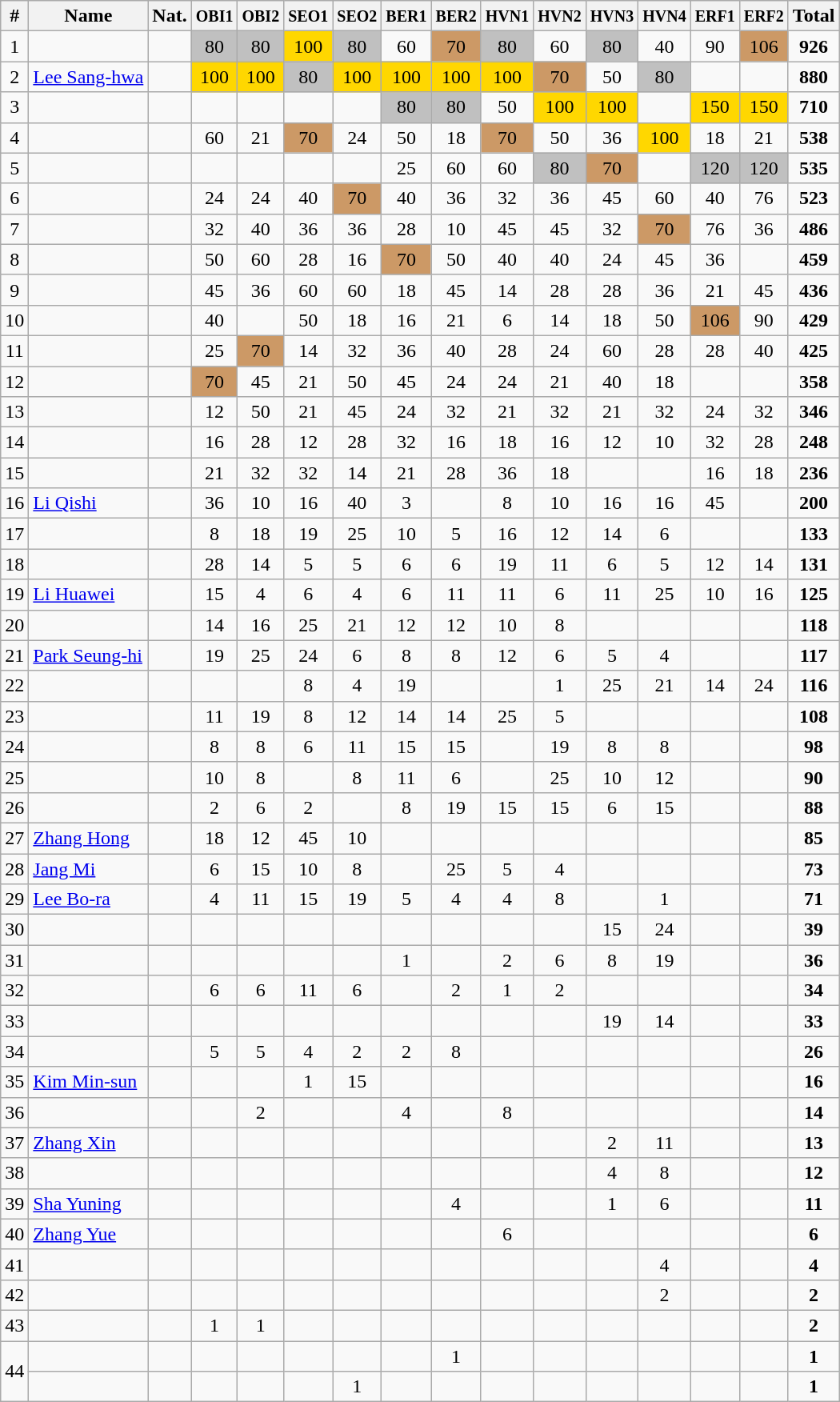<table class="wikitable sortable" style="text-align:center;">
<tr>
<th>#</th>
<th>Name</th>
<th>Nat.</th>
<th><small>OBI1</small></th>
<th><small>OBI2</small></th>
<th><small>SEO1</small></th>
<th><small>SEO2</small></th>
<th><small>BER1</small></th>
<th><small>BER2</small></th>
<th><small>HVN1 </small></th>
<th><small>HVN2</small></th>
<th><small>HVN3</small></th>
<th><small>HVN4 </small></th>
<th><small>ERF1</small></th>
<th><small>ERF2</small></th>
<th>Total</th>
</tr>
<tr>
<td>1</td>
<td align=left></td>
<td></td>
<td bgcolor=silver>80</td>
<td bgcolor=silver>80</td>
<td bgcolor=gold>100</td>
<td bgcolor=silver>80</td>
<td>60</td>
<td bgcolor=cc9966>70</td>
<td bgcolor=silver>80</td>
<td>60</td>
<td bgcolor=silver>80</td>
<td>40</td>
<td>90</td>
<td bgcolor=cc9966>106</td>
<td><strong>926</strong></td>
</tr>
<tr>
<td>2</td>
<td align=left><a href='#'>Lee Sang-hwa</a></td>
<td></td>
<td bgcolor=gold>100</td>
<td bgcolor=gold>100</td>
<td bgcolor=silver>80</td>
<td bgcolor=gold>100</td>
<td bgcolor=gold>100</td>
<td bgcolor=gold>100</td>
<td bgcolor=gold>100</td>
<td bgcolor=cc9966>70</td>
<td>50</td>
<td bgcolor=silver>80</td>
<td></td>
<td></td>
<td><strong>880</strong></td>
</tr>
<tr>
<td>3</td>
<td align=left></td>
<td></td>
<td></td>
<td></td>
<td></td>
<td></td>
<td bgcolor=silver>80</td>
<td bgcolor=silver>80</td>
<td>50</td>
<td bgcolor=gold>100</td>
<td bgcolor=gold>100</td>
<td></td>
<td bgcolor=gold>150</td>
<td bgcolor=gold>150</td>
<td><strong>710</strong></td>
</tr>
<tr>
<td>4</td>
<td align=left></td>
<td></td>
<td>60</td>
<td>21</td>
<td bgcolor=cc9966>70</td>
<td>24</td>
<td>50</td>
<td>18</td>
<td bgcolor=cc9966>70</td>
<td>50</td>
<td>36</td>
<td bgcolor=gold>100</td>
<td>18</td>
<td>21</td>
<td><strong>538</strong></td>
</tr>
<tr>
<td>5</td>
<td align=left></td>
<td></td>
<td></td>
<td></td>
<td></td>
<td></td>
<td>25</td>
<td>60</td>
<td>60</td>
<td bgcolor=silver>80</td>
<td bgcolor=cc9966>70</td>
<td></td>
<td bgcolor=silver>120</td>
<td bgcolor=silver>120</td>
<td><strong>535</strong></td>
</tr>
<tr>
<td>6</td>
<td align=left></td>
<td></td>
<td>24</td>
<td>24</td>
<td>40</td>
<td bgcolor=cc9966>70</td>
<td>40</td>
<td>36</td>
<td>32</td>
<td>36</td>
<td>45</td>
<td>60</td>
<td>40</td>
<td>76</td>
<td><strong>523</strong></td>
</tr>
<tr>
<td>7</td>
<td align=left></td>
<td></td>
<td>32</td>
<td>40</td>
<td>36</td>
<td>36</td>
<td>28</td>
<td>10</td>
<td>45</td>
<td>45</td>
<td>32</td>
<td bgcolor=cc9966>70</td>
<td>76</td>
<td>36</td>
<td><strong>486</strong></td>
</tr>
<tr>
<td>8</td>
<td align=left></td>
<td></td>
<td>50</td>
<td>60</td>
<td>28</td>
<td>16</td>
<td bgcolor=cc9966>70</td>
<td>50</td>
<td>40</td>
<td>40</td>
<td>24</td>
<td>45</td>
<td>36</td>
<td></td>
<td><strong>459</strong></td>
</tr>
<tr>
<td>9</td>
<td align=left></td>
<td></td>
<td>45</td>
<td>36</td>
<td>60</td>
<td>60</td>
<td>18</td>
<td>45</td>
<td>14</td>
<td>28</td>
<td>28</td>
<td>36</td>
<td>21</td>
<td>45</td>
<td><strong>436</strong></td>
</tr>
<tr>
<td>10</td>
<td align=left></td>
<td></td>
<td>40</td>
<td></td>
<td>50</td>
<td>18</td>
<td>16</td>
<td>21</td>
<td>6</td>
<td>14</td>
<td>18</td>
<td>50</td>
<td bgcolor=cc9966>106</td>
<td>90</td>
<td><strong>429</strong></td>
</tr>
<tr>
<td>11</td>
<td align=left></td>
<td></td>
<td>25</td>
<td bgcolor=cc9966>70</td>
<td>14</td>
<td>32</td>
<td>36</td>
<td>40</td>
<td>28</td>
<td>24</td>
<td>60</td>
<td>28</td>
<td>28</td>
<td>40</td>
<td><strong>425</strong></td>
</tr>
<tr>
<td>12</td>
<td align=left></td>
<td></td>
<td bgcolor=cc9966>70</td>
<td>45</td>
<td>21</td>
<td>50</td>
<td>45</td>
<td>24</td>
<td>24</td>
<td>21</td>
<td>40</td>
<td>18</td>
<td></td>
<td></td>
<td><strong>358</strong></td>
</tr>
<tr>
<td>13</td>
<td align=left></td>
<td></td>
<td>12</td>
<td>50</td>
<td>21</td>
<td>45</td>
<td>24</td>
<td>32</td>
<td>21</td>
<td>32</td>
<td>21</td>
<td>32</td>
<td>24</td>
<td>32</td>
<td><strong>346</strong></td>
</tr>
<tr>
<td>14</td>
<td align=left></td>
<td></td>
<td>16</td>
<td>28</td>
<td>12</td>
<td>28</td>
<td>32</td>
<td>16</td>
<td>18</td>
<td>16</td>
<td>12</td>
<td>10</td>
<td>32</td>
<td>28</td>
<td><strong>248</strong></td>
</tr>
<tr>
<td>15</td>
<td align=left></td>
<td></td>
<td>21</td>
<td>32</td>
<td>32</td>
<td>14</td>
<td>21</td>
<td>28</td>
<td>36</td>
<td>18</td>
<td></td>
<td></td>
<td>16</td>
<td>18</td>
<td><strong>236</strong></td>
</tr>
<tr>
<td>16</td>
<td align=left><a href='#'>Li Qishi</a></td>
<td></td>
<td>36</td>
<td>10</td>
<td>16</td>
<td>40</td>
<td>3</td>
<td></td>
<td>8</td>
<td>10</td>
<td>16</td>
<td>16</td>
<td>45</td>
<td></td>
<td><strong>200</strong></td>
</tr>
<tr>
<td>17</td>
<td align=left></td>
<td></td>
<td>8</td>
<td>18</td>
<td>19</td>
<td>25</td>
<td>10</td>
<td>5</td>
<td>16</td>
<td>12</td>
<td>14</td>
<td>6</td>
<td></td>
<td></td>
<td><strong>133</strong></td>
</tr>
<tr>
<td>18</td>
<td align=left></td>
<td></td>
<td>28</td>
<td>14</td>
<td>5</td>
<td>5</td>
<td>6</td>
<td>6</td>
<td>19</td>
<td>11</td>
<td>6</td>
<td>5</td>
<td>12</td>
<td>14</td>
<td><strong>131</strong></td>
</tr>
<tr>
<td>19</td>
<td align=left><a href='#'>Li Huawei</a></td>
<td></td>
<td>15</td>
<td>4</td>
<td>6</td>
<td>4</td>
<td>6</td>
<td>11</td>
<td>11</td>
<td>6</td>
<td>11</td>
<td>25</td>
<td>10</td>
<td>16</td>
<td><strong>125</strong></td>
</tr>
<tr>
<td>20</td>
<td align=left></td>
<td></td>
<td>14</td>
<td>16</td>
<td>25</td>
<td>21</td>
<td>12</td>
<td>12</td>
<td>10</td>
<td>8</td>
<td></td>
<td></td>
<td></td>
<td></td>
<td><strong>118</strong></td>
</tr>
<tr>
<td>21</td>
<td align=left><a href='#'>Park Seung-hi</a></td>
<td></td>
<td>19</td>
<td>25</td>
<td>24</td>
<td>6</td>
<td>8</td>
<td>8</td>
<td>12</td>
<td>6</td>
<td>5</td>
<td>4</td>
<td></td>
<td></td>
<td><strong>117</strong></td>
</tr>
<tr>
<td>22</td>
<td align=left></td>
<td></td>
<td></td>
<td></td>
<td>8</td>
<td>4</td>
<td>19</td>
<td></td>
<td></td>
<td>1</td>
<td>25</td>
<td>21</td>
<td>14</td>
<td>24</td>
<td><strong>116</strong></td>
</tr>
<tr>
<td>23</td>
<td align=left></td>
<td></td>
<td>11</td>
<td>19</td>
<td>8</td>
<td>12</td>
<td>14</td>
<td>14</td>
<td>25</td>
<td>5</td>
<td></td>
<td></td>
<td></td>
<td></td>
<td><strong>108</strong></td>
</tr>
<tr>
<td>24</td>
<td align=left></td>
<td></td>
<td>8</td>
<td>8</td>
<td>6</td>
<td>11</td>
<td>15</td>
<td>15</td>
<td></td>
<td>19</td>
<td>8</td>
<td>8</td>
<td></td>
<td></td>
<td><strong>98</strong></td>
</tr>
<tr>
<td>25</td>
<td align=left></td>
<td></td>
<td>10</td>
<td>8</td>
<td></td>
<td>8</td>
<td>11</td>
<td>6</td>
<td></td>
<td>25</td>
<td>10</td>
<td>12</td>
<td></td>
<td></td>
<td><strong>90</strong></td>
</tr>
<tr>
<td>26</td>
<td align=left></td>
<td></td>
<td>2</td>
<td>6</td>
<td>2</td>
<td></td>
<td>8</td>
<td>19</td>
<td>15</td>
<td>15</td>
<td>6</td>
<td>15</td>
<td></td>
<td></td>
<td><strong>88</strong></td>
</tr>
<tr>
<td>27</td>
<td align=left><a href='#'>Zhang Hong</a></td>
<td></td>
<td>18</td>
<td>12</td>
<td>45</td>
<td>10</td>
<td></td>
<td></td>
<td></td>
<td></td>
<td></td>
<td></td>
<td></td>
<td></td>
<td><strong>85</strong></td>
</tr>
<tr>
<td>28</td>
<td align=left><a href='#'>Jang Mi</a></td>
<td></td>
<td>6</td>
<td>15</td>
<td>10</td>
<td>8</td>
<td></td>
<td>25</td>
<td>5</td>
<td>4</td>
<td></td>
<td></td>
<td></td>
<td></td>
<td><strong>73</strong></td>
</tr>
<tr>
<td>29</td>
<td align=left><a href='#'>Lee Bo-ra</a></td>
<td></td>
<td>4</td>
<td>11</td>
<td>15</td>
<td>19</td>
<td>5</td>
<td>4</td>
<td>4</td>
<td>8</td>
<td></td>
<td>1</td>
<td></td>
<td></td>
<td><strong>71</strong></td>
</tr>
<tr>
<td>30</td>
<td align=left></td>
<td></td>
<td></td>
<td></td>
<td></td>
<td></td>
<td></td>
<td></td>
<td></td>
<td></td>
<td>15</td>
<td>24</td>
<td></td>
<td></td>
<td><strong>39</strong></td>
</tr>
<tr>
<td>31</td>
<td align=left></td>
<td></td>
<td></td>
<td></td>
<td></td>
<td></td>
<td>1</td>
<td></td>
<td>2</td>
<td>6</td>
<td>8</td>
<td>19</td>
<td></td>
<td></td>
<td><strong>36</strong></td>
</tr>
<tr>
<td>32</td>
<td align=left></td>
<td></td>
<td>6</td>
<td>6</td>
<td>11</td>
<td>6</td>
<td></td>
<td>2</td>
<td>1</td>
<td>2</td>
<td></td>
<td></td>
<td></td>
<td></td>
<td><strong>34</strong></td>
</tr>
<tr>
<td>33</td>
<td align=left></td>
<td></td>
<td></td>
<td></td>
<td></td>
<td></td>
<td></td>
<td></td>
<td></td>
<td></td>
<td>19</td>
<td>14</td>
<td></td>
<td></td>
<td><strong>33</strong></td>
</tr>
<tr>
<td>34</td>
<td align=left></td>
<td></td>
<td>5</td>
<td>5</td>
<td>4</td>
<td>2</td>
<td>2</td>
<td>8</td>
<td></td>
<td></td>
<td></td>
<td></td>
<td></td>
<td></td>
<td><strong>26</strong></td>
</tr>
<tr>
<td>35</td>
<td align=left><a href='#'>Kim Min-sun</a></td>
<td></td>
<td></td>
<td></td>
<td>1</td>
<td>15</td>
<td></td>
<td></td>
<td></td>
<td></td>
<td></td>
<td></td>
<td></td>
<td></td>
<td><strong>16</strong></td>
</tr>
<tr>
<td>36</td>
<td align=left></td>
<td></td>
<td></td>
<td>2</td>
<td></td>
<td></td>
<td>4</td>
<td></td>
<td>8</td>
<td></td>
<td></td>
<td></td>
<td></td>
<td></td>
<td><strong>14</strong></td>
</tr>
<tr>
<td>37</td>
<td align=left><a href='#'>Zhang Xin</a></td>
<td></td>
<td></td>
<td></td>
<td></td>
<td></td>
<td></td>
<td></td>
<td></td>
<td></td>
<td>2</td>
<td>11</td>
<td></td>
<td></td>
<td><strong>13</strong></td>
</tr>
<tr>
<td>38</td>
<td align=left></td>
<td></td>
<td></td>
<td></td>
<td></td>
<td></td>
<td></td>
<td></td>
<td></td>
<td></td>
<td>4</td>
<td>8</td>
<td></td>
<td></td>
<td><strong>12</strong></td>
</tr>
<tr>
<td>39</td>
<td align=left><a href='#'>Sha Yuning</a></td>
<td></td>
<td></td>
<td></td>
<td></td>
<td></td>
<td></td>
<td>4</td>
<td></td>
<td></td>
<td>1</td>
<td>6</td>
<td></td>
<td></td>
<td><strong>11</strong></td>
</tr>
<tr>
<td>40</td>
<td align=left><a href='#'>Zhang Yue</a></td>
<td></td>
<td></td>
<td></td>
<td></td>
<td></td>
<td></td>
<td></td>
<td>6</td>
<td></td>
<td></td>
<td></td>
<td></td>
<td></td>
<td><strong>6</strong></td>
</tr>
<tr>
<td>41</td>
<td align=left></td>
<td></td>
<td></td>
<td></td>
<td></td>
<td></td>
<td></td>
<td></td>
<td></td>
<td></td>
<td></td>
<td>4</td>
<td></td>
<td></td>
<td><strong>4</strong></td>
</tr>
<tr>
<td>42</td>
<td align=left></td>
<td></td>
<td></td>
<td></td>
<td></td>
<td></td>
<td></td>
<td></td>
<td></td>
<td></td>
<td></td>
<td>2</td>
<td></td>
<td></td>
<td><strong>2</strong></td>
</tr>
<tr>
<td>43</td>
<td align=left></td>
<td></td>
<td>1</td>
<td>1</td>
<td></td>
<td></td>
<td></td>
<td></td>
<td></td>
<td></td>
<td></td>
<td></td>
<td></td>
<td></td>
<td><strong>2</strong></td>
</tr>
<tr>
<td rowspan=2>44</td>
<td align=left></td>
<td></td>
<td></td>
<td></td>
<td></td>
<td></td>
<td></td>
<td>1</td>
<td></td>
<td></td>
<td></td>
<td></td>
<td></td>
<td></td>
<td><strong>1</strong></td>
</tr>
<tr>
<td align=left></td>
<td></td>
<td></td>
<td></td>
<td></td>
<td>1</td>
<td></td>
<td></td>
<td></td>
<td></td>
<td></td>
<td></td>
<td></td>
<td></td>
<td><strong>1</strong></td>
</tr>
</table>
